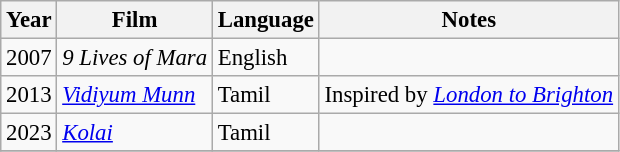<table class="wikitable" style="font-size:95%;">
<tr>
<th>Year</th>
<th>Film</th>
<th>Language</th>
<th>Notes</th>
</tr>
<tr>
<td>2007</td>
<td><em>9 Lives of Mara</em></td>
<td>English</td>
<td></td>
</tr>
<tr>
<td>2013</td>
<td><em><a href='#'>Vidiyum Munn</a></em></td>
<td>Tamil</td>
<td>Inspired by <em><a href='#'>London to Brighton</a></em></td>
</tr>
<tr>
<td>2023</td>
<td><em><a href='#'>Kolai</a></em></td>
<td>Tamil</td>
<td></td>
</tr>
<tr>
</tr>
</table>
